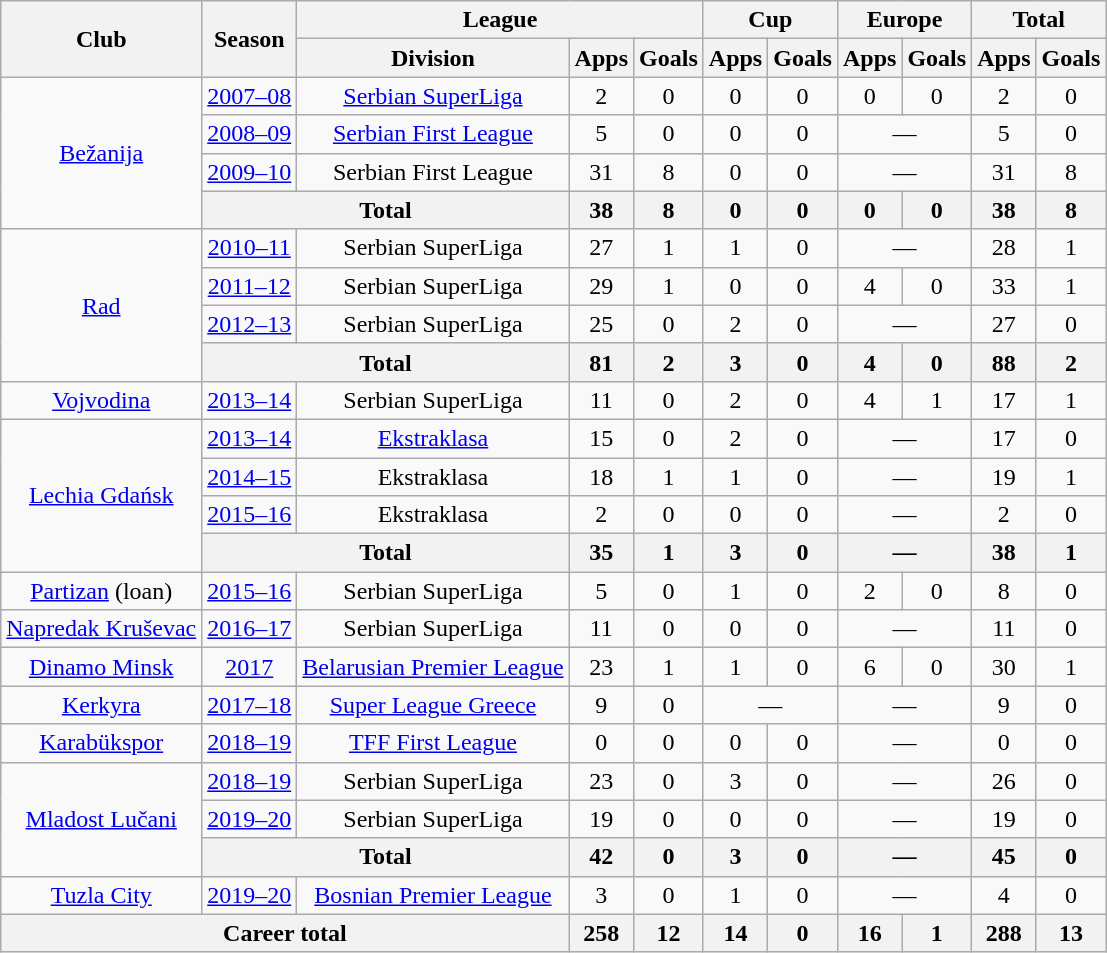<table class="wikitable" style="text-align:center">
<tr>
<th rowspan="2">Club</th>
<th rowspan="2">Season</th>
<th colspan="3">League</th>
<th colspan="2">Cup</th>
<th colspan="2">Europe</th>
<th colspan="2">Total</th>
</tr>
<tr>
<th>Division</th>
<th>Apps</th>
<th>Goals</th>
<th>Apps</th>
<th>Goals</th>
<th>Apps</th>
<th>Goals</th>
<th>Apps</th>
<th>Goals</th>
</tr>
<tr>
<td rowspan="4"><a href='#'>Bežanija</a></td>
<td><a href='#'>2007–08</a></td>
<td><a href='#'>Serbian SuperLiga</a></td>
<td>2</td>
<td>0</td>
<td>0</td>
<td>0</td>
<td>0</td>
<td>0</td>
<td>2</td>
<td>0</td>
</tr>
<tr>
<td><a href='#'>2008–09</a></td>
<td><a href='#'>Serbian First League</a></td>
<td>5</td>
<td>0</td>
<td>0</td>
<td>0</td>
<td colspan="2">—</td>
<td>5</td>
<td>0</td>
</tr>
<tr>
<td><a href='#'>2009–10</a></td>
<td>Serbian First League</td>
<td>31</td>
<td>8</td>
<td>0</td>
<td>0</td>
<td colspan="2">—</td>
<td>31</td>
<td>8</td>
</tr>
<tr>
<th colspan="2">Total</th>
<th>38</th>
<th>8</th>
<th>0</th>
<th>0</th>
<th>0</th>
<th>0</th>
<th>38</th>
<th>8</th>
</tr>
<tr>
<td rowspan="4"><a href='#'>Rad</a></td>
<td><a href='#'>2010–11</a></td>
<td>Serbian SuperLiga</td>
<td>27</td>
<td>1</td>
<td>1</td>
<td>0</td>
<td colspan="2">—</td>
<td>28</td>
<td>1</td>
</tr>
<tr>
<td><a href='#'>2011–12</a></td>
<td>Serbian SuperLiga</td>
<td>29</td>
<td>1</td>
<td>0</td>
<td>0</td>
<td>4</td>
<td>0</td>
<td>33</td>
<td>1</td>
</tr>
<tr>
<td><a href='#'>2012–13</a></td>
<td>Serbian SuperLiga</td>
<td>25</td>
<td>0</td>
<td>2</td>
<td>0</td>
<td colspan="2">—</td>
<td>27</td>
<td>0</td>
</tr>
<tr>
<th colspan="2">Total</th>
<th>81</th>
<th>2</th>
<th>3</th>
<th>0</th>
<th>4</th>
<th>0</th>
<th>88</th>
<th>2</th>
</tr>
<tr>
<td><a href='#'>Vojvodina</a></td>
<td><a href='#'>2013–14</a></td>
<td>Serbian SuperLiga</td>
<td>11</td>
<td>0</td>
<td>2</td>
<td>0</td>
<td>4</td>
<td>1</td>
<td>17</td>
<td>1</td>
</tr>
<tr>
<td rowspan="4"><a href='#'>Lechia Gdańsk</a></td>
<td><a href='#'>2013–14</a></td>
<td><a href='#'>Ekstraklasa</a></td>
<td>15</td>
<td>0</td>
<td>2</td>
<td>0</td>
<td colspan="2">—</td>
<td>17</td>
<td>0</td>
</tr>
<tr>
<td><a href='#'>2014–15</a></td>
<td>Ekstraklasa</td>
<td>18</td>
<td>1</td>
<td>1</td>
<td>0</td>
<td colspan="2">—</td>
<td>19</td>
<td>1</td>
</tr>
<tr>
<td><a href='#'>2015–16</a></td>
<td>Ekstraklasa</td>
<td>2</td>
<td>0</td>
<td>0</td>
<td>0</td>
<td colspan="2">—</td>
<td>2</td>
<td>0</td>
</tr>
<tr>
<th colspan="2">Total</th>
<th>35</th>
<th>1</th>
<th>3</th>
<th>0</th>
<th colspan="2">—</th>
<th>38</th>
<th>1</th>
</tr>
<tr>
<td><a href='#'>Partizan</a> (loan)</td>
<td><a href='#'>2015–16</a></td>
<td>Serbian SuperLiga</td>
<td>5</td>
<td>0</td>
<td>1</td>
<td>0</td>
<td>2</td>
<td>0</td>
<td>8</td>
<td>0</td>
</tr>
<tr>
<td><a href='#'>Napredak Kruševac</a></td>
<td><a href='#'>2016–17</a></td>
<td>Serbian SuperLiga</td>
<td>11</td>
<td>0</td>
<td>0</td>
<td>0</td>
<td colspan="2">—</td>
<td>11</td>
<td>0</td>
</tr>
<tr>
<td><a href='#'>Dinamo Minsk</a></td>
<td><a href='#'>2017</a></td>
<td><a href='#'>Belarusian Premier League</a></td>
<td>23</td>
<td>1</td>
<td>1</td>
<td>0</td>
<td>6</td>
<td>0</td>
<td>30</td>
<td>1</td>
</tr>
<tr>
<td><a href='#'>Kerkyra</a></td>
<td><a href='#'>2017–18</a></td>
<td><a href='#'>Super League Greece</a></td>
<td>9</td>
<td>0</td>
<td colspan="2">—</td>
<td colspan="2">—</td>
<td>9</td>
<td>0</td>
</tr>
<tr>
<td><a href='#'>Karabükspor</a></td>
<td><a href='#'>2018–19</a></td>
<td><a href='#'>TFF First League</a></td>
<td>0</td>
<td>0</td>
<td>0</td>
<td>0</td>
<td colspan="2">—</td>
<td>0</td>
<td>0</td>
</tr>
<tr>
<td rowspan="3"><a href='#'>Mladost Lučani</a></td>
<td><a href='#'>2018–19</a></td>
<td>Serbian SuperLiga</td>
<td>23</td>
<td>0</td>
<td>3</td>
<td>0</td>
<td colspan="2">—</td>
<td>26</td>
<td>0</td>
</tr>
<tr>
<td><a href='#'>2019–20</a></td>
<td>Serbian SuperLiga</td>
<td>19</td>
<td>0</td>
<td>0</td>
<td>0</td>
<td colspan="2">—</td>
<td>19</td>
<td>0</td>
</tr>
<tr>
<th colspan="2">Total</th>
<th>42</th>
<th>0</th>
<th>3</th>
<th>0</th>
<th colspan="2">—</th>
<th>45</th>
<th>0</th>
</tr>
<tr>
<td><a href='#'>Tuzla City</a></td>
<td><a href='#'>2019–20</a></td>
<td><a href='#'>Bosnian Premier League</a></td>
<td>3</td>
<td>0</td>
<td>1</td>
<td>0</td>
<td colspan="2">—</td>
<td>4</td>
<td>0</td>
</tr>
<tr>
<th colspan="3">Career total</th>
<th>258</th>
<th>12</th>
<th>14</th>
<th>0</th>
<th>16</th>
<th>1</th>
<th>288</th>
<th>13</th>
</tr>
</table>
